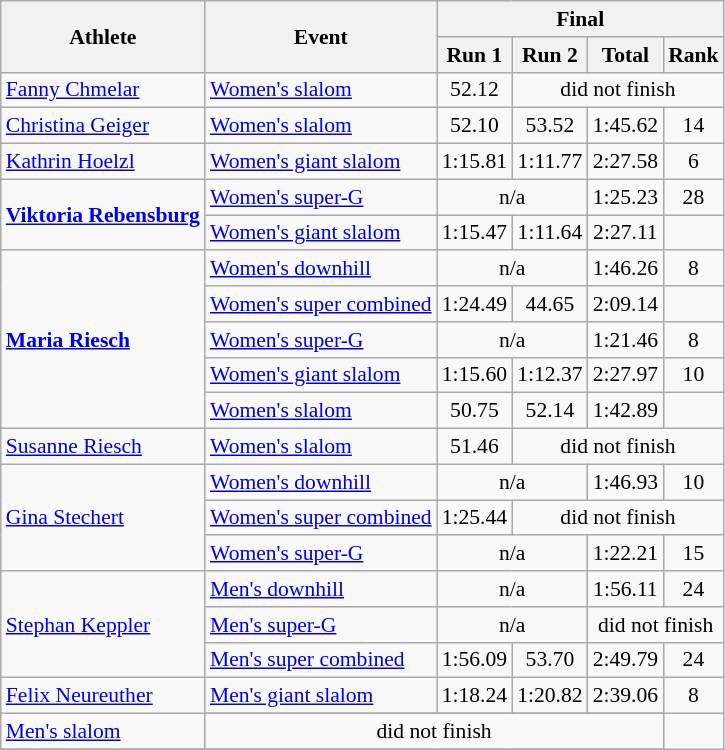<table class="wikitable" style="font-size:90%">
<tr>
<th rowspan="2">Athlete</th>
<th rowspan="2">Event</th>
<th colspan="4">Final</th>
</tr>
<tr>
<th>Run 1</th>
<th>Run 2</th>
<th>Total</th>
<th>Rank</th>
</tr>
<tr>
<td><a href='#'>Fanny Chmelar</a></td>
<td><a href='#'>Women's slalom</a></td>
<td align="center">52.12</td>
<td colspan=3 align="center">did not finish</td>
</tr>
<tr>
<td><a href='#'>Christina Geiger</a></td>
<td><a href='#'>Women's slalom</a></td>
<td align="center">52.10</td>
<td align="center">53.52</td>
<td align="center">1:45.62</td>
<td align="center">14</td>
</tr>
<tr>
<td><a href='#'>Kathrin Hoelzl</a></td>
<td><a href='#'>Women's giant slalom</a></td>
<td align="center">1:15.81</td>
<td align="center">1:11.77</td>
<td align="center">2:27.58</td>
<td align="center">6</td>
</tr>
<tr>
<td rowspan=2><strong><a href='#'>Viktoria Rebensburg</a></strong></td>
<td><a href='#'>Women's super-G</a></td>
<td colspan=2 align="center">n/a</td>
<td align="center">1:25.23</td>
<td align="center">28</td>
</tr>
<tr>
<td><a href='#'>Women's giant slalom</a></td>
<td align="center">1:15.47</td>
<td align="center">1:11.64</td>
<td align="center">2:27.11</td>
<td align="center"></td>
</tr>
<tr>
<td rowspan=5><strong><a href='#'>Maria Riesch</a></strong></td>
<td><a href='#'>Women's downhill</a></td>
<td colspan=2 align="center">n/a</td>
<td align="center">1:46.26</td>
<td align="center">8</td>
</tr>
<tr>
<td><a href='#'>Women's super combined</a></td>
<td align="center">1:24.49</td>
<td align="center">44.65</td>
<td align="center">2:09.14</td>
<td align="center"></td>
</tr>
<tr>
<td><a href='#'>Women's super-G</a></td>
<td colspan=2 align="center">n/a</td>
<td align="center">1:21.46</td>
<td align="center">8</td>
</tr>
<tr>
<td><a href='#'>Women's giant slalom</a></td>
<td align="center">1:15.60</td>
<td align="center">1:12.37</td>
<td align="center">2:27.97</td>
<td align="center">10</td>
</tr>
<tr>
<td><a href='#'>Women's slalom</a></td>
<td align="center">50.75</td>
<td align="center">52.14</td>
<td align="center">1:42.89</td>
<td align="center"></td>
</tr>
<tr>
<td><a href='#'>Susanne Riesch</a></td>
<td><a href='#'>Women's slalom</a></td>
<td align="center">51.46</td>
<td colspan=3 align="center">did not finish</td>
</tr>
<tr>
<td rowspan=3><a href='#'>Gina Stechert</a></td>
<td><a href='#'>Women's downhill</a></td>
<td colspan=2 align="center">n/a</td>
<td align="center">1:46.93</td>
<td align="center">10</td>
</tr>
<tr>
<td><a href='#'>Women's super combined</a></td>
<td align="center">1:25.44</td>
<td colspan=3 align="center">did not finish</td>
</tr>
<tr>
<td><a href='#'>Women's super-G</a></td>
<td colspan=2 align="center">n/a</td>
<td align="center">1:22.21</td>
<td align="center">15</td>
</tr>
<tr>
<td rowspan=3><a href='#'>Stephan Keppler</a></td>
<td><a href='#'>Men's downhill</a></td>
<td colspan=2 align="center">n/a</td>
<td align="center">1:56.11</td>
<td align="center">24</td>
</tr>
<tr>
<td><a href='#'>Men's super-G</a></td>
<td colspan=2 align="center">n/a</td>
<td colspan=2 align="center">did not finish</td>
</tr>
<tr>
<td><a href='#'>Men's super combined</a></td>
<td align="center">1:56.09</td>
<td align="center">53.70</td>
<td align="center">2:49.79</td>
<td align="center">24</td>
</tr>
<tr>
<td rowspan=2><a href='#'>Felix Neureuther</a></td>
<td><a href='#'>Men's giant slalom</a></td>
<td align="center">1:18.24</td>
<td align="center">1:20.82</td>
<td align="center">2:39.06</td>
<td align="center">8</td>
</tr>
<tr>
</tr>
<tr>
<td><a href='#'>Men's slalom</a></td>
<td colspan=4 align="center">did not finish</td>
</tr>
<tr>
</tr>
</table>
